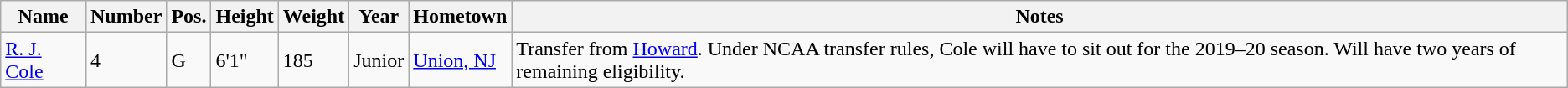<table class="wikitable sortable">
<tr>
<th>Name</th>
<th>Number</th>
<th>Pos.</th>
<th>Height</th>
<th>Weight</th>
<th>Year</th>
<th>Hometown</th>
<th class="unsortable">Notes</th>
</tr>
<tr>
<td><a href='#'>R. J. Cole</a></td>
<td>4</td>
<td>G</td>
<td>6'1"</td>
<td>185</td>
<td>Junior</td>
<td><a href='#'>Union, NJ</a></td>
<td>Transfer from <a href='#'>Howard</a>. Under NCAA transfer rules, Cole will have to sit out for the 2019–20 season. Will have two years of remaining eligibility.</td>
</tr>
</table>
